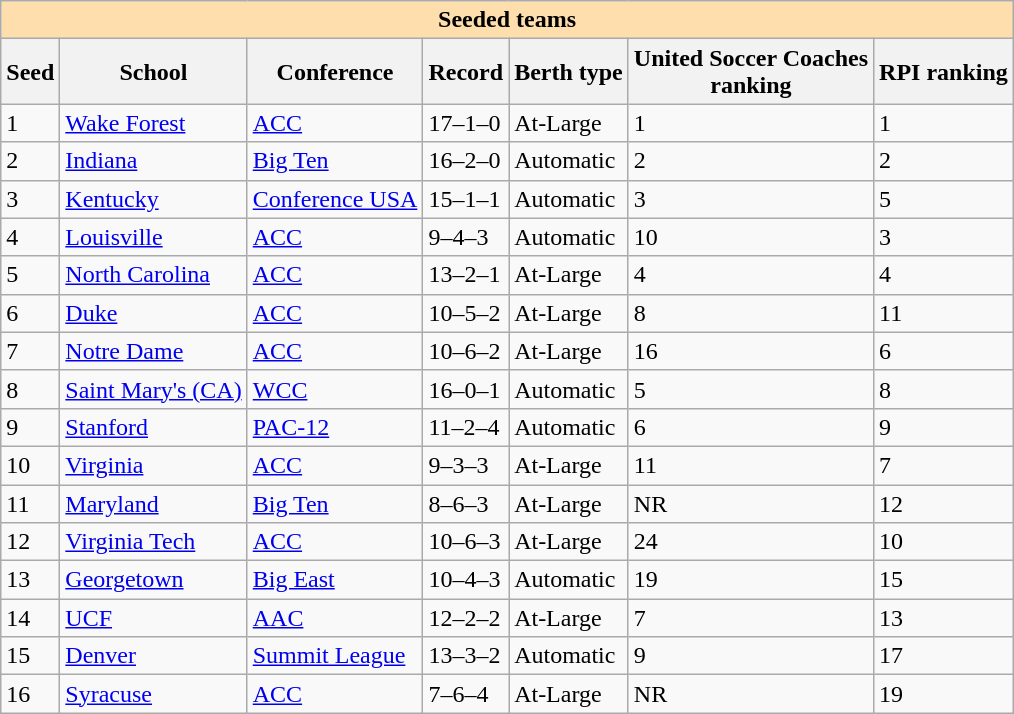<table class="wikitable">
<tr>
<th colspan="7" style="background:#ffdead;">Seeded teams</th>
</tr>
<tr>
<th>Seed</th>
<th>School</th>
<th>Conference</th>
<th>Record</th>
<th>Berth type</th>
<th>United Soccer Coaches<br>ranking</th>
<th>RPI ranking</th>
</tr>
<tr>
<td>1</td>
<td><a href='#'>Wake Forest</a></td>
<td><a href='#'>ACC</a></td>
<td>17–1–0</td>
<td>At-Large</td>
<td>1</td>
<td>1</td>
</tr>
<tr>
<td>2</td>
<td><a href='#'>Indiana</a></td>
<td><a href='#'>Big Ten</a></td>
<td>16–2–0</td>
<td>Automatic</td>
<td>2</td>
<td>2</td>
</tr>
<tr>
<td>3</td>
<td><a href='#'>Kentucky</a></td>
<td><a href='#'>Conference USA</a></td>
<td>15–1–1</td>
<td>Automatic</td>
<td>3</td>
<td>5</td>
</tr>
<tr>
<td>4</td>
<td><a href='#'>Louisville</a></td>
<td><a href='#'>ACC</a></td>
<td>9–4–3</td>
<td>Automatic</td>
<td>10</td>
<td>3</td>
</tr>
<tr>
<td>5</td>
<td><a href='#'>North Carolina</a></td>
<td><a href='#'>ACC</a></td>
<td>13–2–1</td>
<td>At-Large</td>
<td>4</td>
<td>4</td>
</tr>
<tr>
<td>6</td>
<td><a href='#'>Duke</a></td>
<td><a href='#'>ACC</a></td>
<td>10–5–2</td>
<td>At-Large</td>
<td>8</td>
<td>11</td>
</tr>
<tr>
<td>7</td>
<td><a href='#'>Notre Dame</a></td>
<td><a href='#'>ACC</a></td>
<td>10–6–2</td>
<td>At-Large</td>
<td>16</td>
<td>6</td>
</tr>
<tr>
<td>8</td>
<td><a href='#'>Saint Mary's (CA)</a></td>
<td><a href='#'>WCC</a></td>
<td>16–0–1</td>
<td>Automatic</td>
<td>5</td>
<td>8</td>
</tr>
<tr>
<td>9</td>
<td><a href='#'>Stanford</a></td>
<td><a href='#'>PAC-12</a></td>
<td>11–2–4</td>
<td>Automatic</td>
<td>6</td>
<td>9</td>
</tr>
<tr>
<td>10</td>
<td><a href='#'>Virginia</a></td>
<td><a href='#'>ACC</a></td>
<td>9–3–3</td>
<td>At-Large</td>
<td>11</td>
<td>7</td>
</tr>
<tr>
<td>11</td>
<td><a href='#'>Maryland</a></td>
<td><a href='#'>Big Ten</a></td>
<td>8–6–3</td>
<td>At-Large</td>
<td>NR</td>
<td>12</td>
</tr>
<tr>
<td>12</td>
<td><a href='#'>Virginia Tech</a></td>
<td><a href='#'>ACC</a></td>
<td>10–6–3</td>
<td>At-Large</td>
<td>24</td>
<td>10</td>
</tr>
<tr>
<td>13</td>
<td><a href='#'>Georgetown</a></td>
<td><a href='#'>Big East</a></td>
<td>10–4–3</td>
<td>Automatic</td>
<td>19</td>
<td>15</td>
</tr>
<tr>
<td>14</td>
<td><a href='#'>UCF</a></td>
<td><a href='#'>AAC</a></td>
<td>12–2–2</td>
<td>At-Large</td>
<td>7</td>
<td>13</td>
</tr>
<tr>
<td>15</td>
<td><a href='#'>Denver</a></td>
<td><a href='#'>Summit League</a></td>
<td>13–3–2</td>
<td>Automatic</td>
<td>9</td>
<td>17</td>
</tr>
<tr>
<td>16</td>
<td><a href='#'>Syracuse</a></td>
<td><a href='#'>ACC</a></td>
<td>7–6–4</td>
<td>At-Large</td>
<td>NR</td>
<td>19</td>
</tr>
</table>
